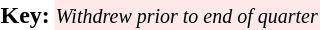<table>
<tr>
<td><strong>Key:</strong></td>
<td style="text-align:center; background:#ffe8e8;"><small><em>Withdrew prior to end of quarter</em></small></td>
</tr>
</table>
